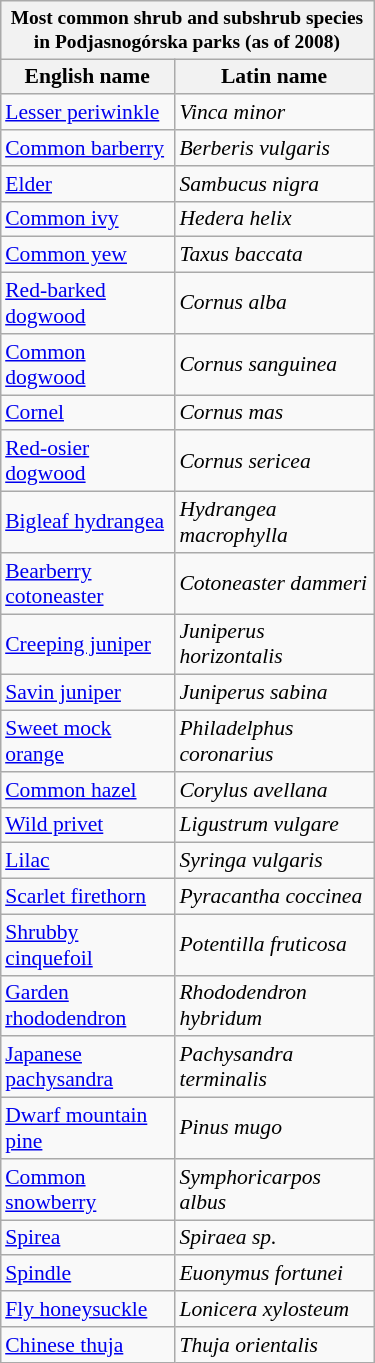<table class="wikitable collapsible collapsed" style="float:right; clear:right; margin-left:1em; width:250px; font-size:90%;">
<tr>
<th colspan="6" style="text-align:center; font-size:90%;">Most common shrub and subshrub species in Podjasnogórska parks (as of 2008)</th>
</tr>
<tr>
<th>English name</th>
<th>Latin name</th>
</tr>
<tr>
<td><a href='#'>Lesser periwinkle</a></td>
<td><em>Vinca minor</em></td>
</tr>
<tr>
<td><a href='#'>Common barberry</a></td>
<td><em>Berberis vulgaris</em></td>
</tr>
<tr>
<td><a href='#'>Elder</a></td>
<td><em>Sambucus nigra</em></td>
</tr>
<tr>
<td><a href='#'>Common ivy</a></td>
<td><em>Hedera helix</em></td>
</tr>
<tr>
<td><a href='#'>Common yew</a></td>
<td><em>Taxus baccata</em></td>
</tr>
<tr>
<td><a href='#'>Red-barked dogwood</a></td>
<td><em>Cornus alba</em></td>
</tr>
<tr>
<td><a href='#'>Common dogwood</a></td>
<td><em>Cornus sanguinea</em></td>
</tr>
<tr>
<td><a href='#'>Cornel</a></td>
<td><em>Cornus mas</em></td>
</tr>
<tr>
<td><a href='#'>Red-osier dogwood</a></td>
<td><em>Cornus sericea</em></td>
</tr>
<tr>
<td><a href='#'>Bigleaf hydrangea</a></td>
<td><em>Hydrangea macrophylla</em></td>
</tr>
<tr>
<td><a href='#'>Bearberry cotoneaster</a></td>
<td><em>Cotoneaster dammeri</em></td>
</tr>
<tr>
<td><a href='#'>Creeping juniper</a></td>
<td><em>Juniperus horizontalis</em></td>
</tr>
<tr>
<td><a href='#'>Savin juniper</a></td>
<td><em>Juniperus sabina</em></td>
</tr>
<tr>
<td><a href='#'>Sweet mock orange</a></td>
<td><em>Philadelphus coronarius</em></td>
</tr>
<tr>
<td><a href='#'>Common hazel</a></td>
<td><em>Corylus avellana</em></td>
</tr>
<tr>
<td><a href='#'>Wild privet</a></td>
<td><em>Ligustrum vulgare</em></td>
</tr>
<tr>
<td><a href='#'>Lilac</a></td>
<td><em>Syringa vulgaris</em></td>
</tr>
<tr>
<td><a href='#'>Scarlet firethorn</a></td>
<td><em>Pyracantha coccinea</em></td>
</tr>
<tr>
<td><a href='#'>Shrubby cinquefoil</a></td>
<td><em>Potentilla fruticosa</em></td>
</tr>
<tr>
<td><a href='#'>Garden rhododendron</a></td>
<td><em>Rhododendron hybridum</em></td>
</tr>
<tr>
<td><a href='#'>Japanese pachysandra</a></td>
<td><em>Pachysandra terminalis</em></td>
</tr>
<tr>
<td><a href='#'>Dwarf mountain pine</a></td>
<td><em>Pinus mugo</em></td>
</tr>
<tr>
<td><a href='#'>Common snowberry</a></td>
<td><em>Symphoricarpos albus</em></td>
</tr>
<tr>
<td><a href='#'>Spirea</a></td>
<td><em>Spiraea sp.</em></td>
</tr>
<tr>
<td><a href='#'>Spindle</a></td>
<td><em>Euonymus fortunei</em></td>
</tr>
<tr>
<td><a href='#'>Fly honeysuckle</a></td>
<td><em>Lonicera xylosteum</em></td>
</tr>
<tr>
<td><a href='#'>Chinese thuja</a></td>
<td><em>Thuja orientalis</em></td>
</tr>
</table>
